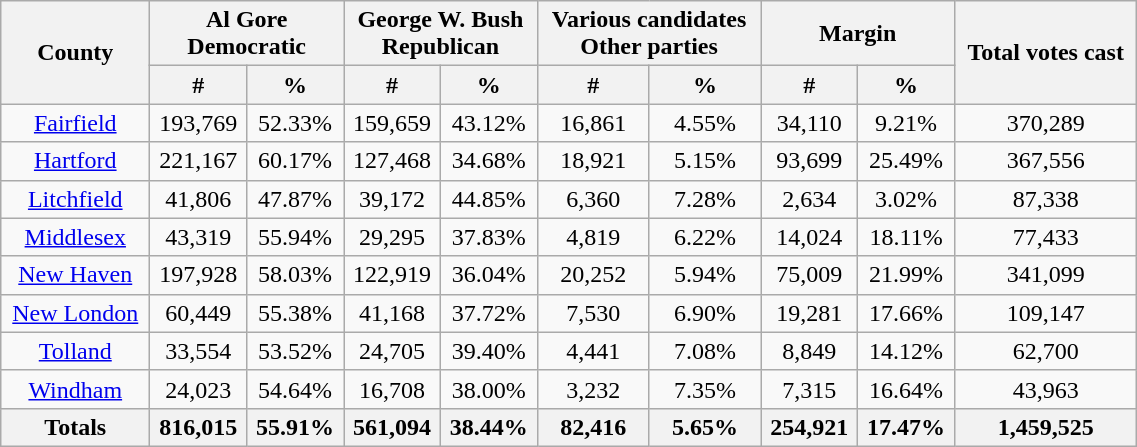<table width="60%"  class="wikitable sortable" style="text-align:center">
<tr>
<th style="text-align:center;" rowspan="2">County</th>
<th style="text-align:center;" colspan="2">Al Gore<br>Democratic</th>
<th style="text-align:center;" colspan="2">George W. Bush<br>Republican</th>
<th style="text-align:center;" colspan="2">Various candidates<br>Other parties</th>
<th style="text-align:center;" colspan="2">Margin</th>
<th style="text-align:center;" rowspan="2">Total votes cast</th>
</tr>
<tr>
<th style="text-align:center;" data-sort-type="number">#</th>
<th style="text-align:center;" data-sort-type="number">%</th>
<th style="text-align:center;" data-sort-type="number">#</th>
<th style="text-align:center;" data-sort-type="number">%</th>
<th style="text-align:center;" data-sort-type="number">#</th>
<th style="text-align:center;" data-sort-type="number">%</th>
<th style="text-align:center;" data-sort-type="number">#</th>
<th style="text-align:center;" data-sort-type="number">%</th>
</tr>
<tr style="text-align:center;">
<td><a href='#'>Fairfield</a></td>
<td>193,769</td>
<td>52.33%</td>
<td>159,659</td>
<td>43.12%</td>
<td>16,861</td>
<td>4.55%</td>
<td>34,110</td>
<td>9.21%</td>
<td>370,289</td>
</tr>
<tr style="text-align:center;">
<td><a href='#'>Hartford</a></td>
<td>221,167</td>
<td>60.17%</td>
<td>127,468</td>
<td>34.68%</td>
<td>18,921</td>
<td>5.15%</td>
<td>93,699</td>
<td>25.49%</td>
<td>367,556</td>
</tr>
<tr style="text-align:center;">
<td><a href='#'>Litchfield</a></td>
<td>41,806</td>
<td>47.87%</td>
<td>39,172</td>
<td>44.85%</td>
<td>6,360</td>
<td>7.28%</td>
<td>2,634</td>
<td>3.02%</td>
<td>87,338</td>
</tr>
<tr style="text-align:center;">
<td><a href='#'>Middlesex</a></td>
<td>43,319</td>
<td>55.94%</td>
<td>29,295</td>
<td>37.83%</td>
<td>4,819</td>
<td>6.22%</td>
<td>14,024</td>
<td>18.11%</td>
<td>77,433</td>
</tr>
<tr style="text-align:center;">
<td><a href='#'>New Haven</a></td>
<td>197,928</td>
<td>58.03%</td>
<td>122,919</td>
<td>36.04%</td>
<td>20,252</td>
<td>5.94%</td>
<td>75,009</td>
<td>21.99%</td>
<td>341,099</td>
</tr>
<tr style="text-align:center;">
<td><a href='#'>New London</a></td>
<td>60,449</td>
<td>55.38%</td>
<td>41,168</td>
<td>37.72%</td>
<td>7,530</td>
<td>6.90%</td>
<td>19,281</td>
<td>17.66%</td>
<td>109,147</td>
</tr>
<tr style="text-align:center;">
<td><a href='#'>Tolland</a></td>
<td>33,554</td>
<td>53.52%</td>
<td>24,705</td>
<td>39.40%</td>
<td>4,441</td>
<td>7.08%</td>
<td>8,849</td>
<td>14.12%</td>
<td>62,700</td>
</tr>
<tr style="text-align:center;">
<td><a href='#'>Windham</a></td>
<td>24,023</td>
<td>54.64%</td>
<td>16,708</td>
<td>38.00%</td>
<td>3,232</td>
<td>7.35%</td>
<td>7,315</td>
<td>16.64%</td>
<td>43,963</td>
</tr>
<tr>
<th>Totals</th>
<th>816,015</th>
<th>55.91%</th>
<th>561,094</th>
<th>38.44%</th>
<th>82,416</th>
<th>5.65%</th>
<th>254,921</th>
<th>17.47%</th>
<th>1,459,525</th>
</tr>
</table>
